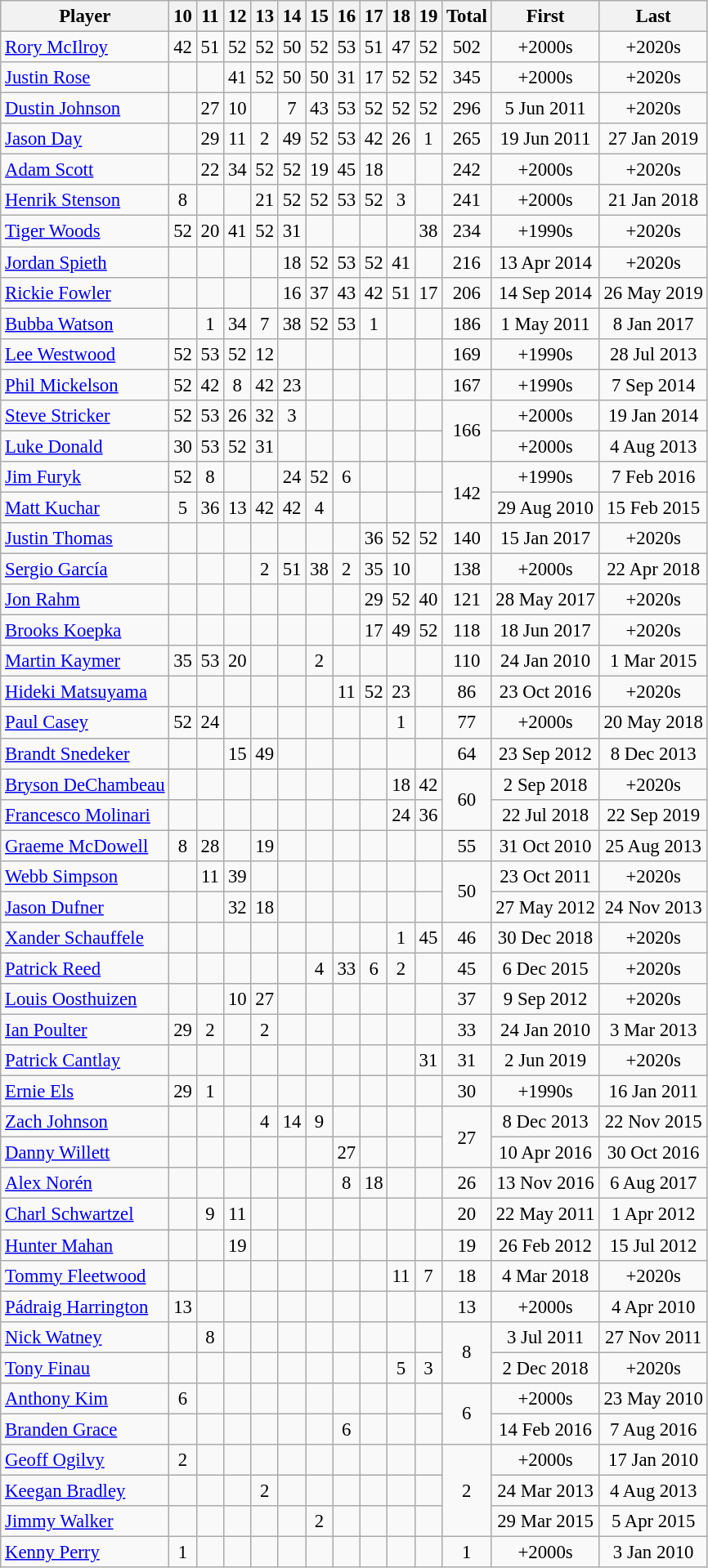<table class="sortable wikitable"  style="text-align:center;font-size:95%">
<tr>
<th>Player</th>
<th>10</th>
<th>11</th>
<th>12</th>
<th>13</th>
<th>14</th>
<th>15</th>
<th>16</th>
<th>17</th>
<th>18</th>
<th>19</th>
<th>Total</th>
<th>First</th>
<th>Last</th>
</tr>
<tr>
<td align=left> <a href='#'>Rory McIlroy</a></td>
<td>42</td>
<td>51</td>
<td>52</td>
<td>52</td>
<td>50</td>
<td>52</td>
<td>53</td>
<td>51</td>
<td>47</td>
<td>52</td>
<td>502</td>
<td>+2000s</td>
<td>+2020s</td>
</tr>
<tr>
<td align=left> <a href='#'>Justin Rose</a></td>
<td></td>
<td></td>
<td>41</td>
<td>52</td>
<td>50</td>
<td>50</td>
<td>31</td>
<td>17</td>
<td>52</td>
<td>52</td>
<td>345</td>
<td>+2000s</td>
<td>+2020s</td>
</tr>
<tr>
<td align=left> <a href='#'>Dustin Johnson</a></td>
<td></td>
<td>27</td>
<td>10</td>
<td></td>
<td>7</td>
<td>43</td>
<td>53</td>
<td>52</td>
<td>52</td>
<td>52</td>
<td>296</td>
<td>5 Jun 2011</td>
<td>+2020s</td>
</tr>
<tr>
<td align=left> <a href='#'>Jason Day</a></td>
<td></td>
<td>29</td>
<td>11</td>
<td>2</td>
<td>49</td>
<td>52</td>
<td>53</td>
<td>42</td>
<td>26</td>
<td>1</td>
<td>265</td>
<td>19 Jun 2011</td>
<td>27 Jan 2019</td>
</tr>
<tr>
<td align=left> <a href='#'>Adam Scott</a></td>
<td></td>
<td>22</td>
<td>34</td>
<td>52</td>
<td>52</td>
<td>19</td>
<td>45</td>
<td>18</td>
<td></td>
<td></td>
<td>242</td>
<td>+2000s</td>
<td>+2020s</td>
</tr>
<tr>
<td align=left> <a href='#'>Henrik Stenson</a></td>
<td>8</td>
<td></td>
<td></td>
<td>21</td>
<td>52</td>
<td>52</td>
<td>53</td>
<td>52</td>
<td>3</td>
<td></td>
<td>241</td>
<td>+2000s</td>
<td>21 Jan 2018</td>
</tr>
<tr>
<td align=left> <a href='#'>Tiger Woods</a></td>
<td>52</td>
<td>20</td>
<td>41</td>
<td>52</td>
<td>31</td>
<td></td>
<td></td>
<td></td>
<td></td>
<td>38</td>
<td>234</td>
<td>+1990s</td>
<td>+2020s</td>
</tr>
<tr>
<td align=left> <a href='#'>Jordan Spieth</a></td>
<td></td>
<td></td>
<td></td>
<td></td>
<td>18</td>
<td>52</td>
<td>53</td>
<td>52</td>
<td>41</td>
<td></td>
<td>216</td>
<td>13 Apr 2014</td>
<td>+2020s</td>
</tr>
<tr>
<td align=left> <a href='#'>Rickie Fowler</a></td>
<td></td>
<td></td>
<td></td>
<td></td>
<td>16</td>
<td>37</td>
<td>43</td>
<td>42</td>
<td>51</td>
<td>17</td>
<td>206</td>
<td>14 Sep 2014</td>
<td>26 May 2019</td>
</tr>
<tr>
<td align=left> <a href='#'>Bubba Watson</a></td>
<td></td>
<td>1</td>
<td>34</td>
<td>7</td>
<td>38</td>
<td>52</td>
<td>53</td>
<td>1</td>
<td></td>
<td></td>
<td>186</td>
<td>1 May 2011</td>
<td>8 Jan 2017</td>
</tr>
<tr>
<td align=left> <a href='#'>Lee Westwood</a></td>
<td>52</td>
<td>53</td>
<td>52</td>
<td>12</td>
<td></td>
<td></td>
<td></td>
<td></td>
<td></td>
<td></td>
<td>169</td>
<td>+1990s</td>
<td>28 Jul 2013</td>
</tr>
<tr>
<td align=left> <a href='#'>Phil Mickelson</a></td>
<td>52</td>
<td>42</td>
<td>8</td>
<td>42</td>
<td>23</td>
<td></td>
<td></td>
<td></td>
<td></td>
<td></td>
<td>167</td>
<td>+1990s</td>
<td>7 Sep 2014</td>
</tr>
<tr>
<td align=left> <a href='#'>Steve Stricker</a></td>
<td>52</td>
<td>53</td>
<td>26</td>
<td>32</td>
<td>3</td>
<td></td>
<td></td>
<td></td>
<td></td>
<td></td>
<td rowspan=2>166</td>
<td>+2000s</td>
<td>19 Jan 2014</td>
</tr>
<tr>
<td align=left> <a href='#'>Luke Donald</a></td>
<td>30</td>
<td>53</td>
<td>52</td>
<td>31</td>
<td></td>
<td></td>
<td></td>
<td></td>
<td></td>
<td></td>
<td>+2000s</td>
<td>4 Aug 2013</td>
</tr>
<tr>
<td align=left> <a href='#'>Jim Furyk</a></td>
<td>52</td>
<td>8</td>
<td></td>
<td></td>
<td>24</td>
<td>52</td>
<td>6</td>
<td></td>
<td></td>
<td></td>
<td rowspan=2>142</td>
<td>+1990s</td>
<td>7 Feb 2016</td>
</tr>
<tr>
<td align=left> <a href='#'>Matt Kuchar</a></td>
<td>5</td>
<td>36</td>
<td>13</td>
<td>42</td>
<td>42</td>
<td>4</td>
<td></td>
<td></td>
<td></td>
<td></td>
<td>29 Aug 2010</td>
<td>15 Feb 2015</td>
</tr>
<tr>
<td align=left> <a href='#'>Justin Thomas</a></td>
<td></td>
<td></td>
<td></td>
<td></td>
<td></td>
<td></td>
<td></td>
<td>36</td>
<td>52</td>
<td>52</td>
<td>140</td>
<td>15 Jan 2017</td>
<td>+2020s</td>
</tr>
<tr>
<td align=left> <a href='#'>Sergio García</a></td>
<td></td>
<td></td>
<td></td>
<td>2</td>
<td>51</td>
<td>38</td>
<td>2</td>
<td>35</td>
<td>10</td>
<td></td>
<td>138</td>
<td>+2000s</td>
<td>22 Apr 2018</td>
</tr>
<tr>
<td align=left> <a href='#'>Jon Rahm</a></td>
<td></td>
<td></td>
<td></td>
<td></td>
<td></td>
<td></td>
<td></td>
<td>29</td>
<td>52</td>
<td>40</td>
<td>121</td>
<td>28 May 2017</td>
<td>+2020s</td>
</tr>
<tr>
<td align=left> <a href='#'>Brooks Koepka</a></td>
<td></td>
<td></td>
<td></td>
<td></td>
<td></td>
<td></td>
<td></td>
<td>17</td>
<td>49</td>
<td>52</td>
<td>118</td>
<td>18 Jun 2017</td>
<td>+2020s</td>
</tr>
<tr>
<td align=left> <a href='#'>Martin Kaymer</a></td>
<td>35</td>
<td>53</td>
<td>20</td>
<td></td>
<td></td>
<td>2</td>
<td></td>
<td></td>
<td></td>
<td></td>
<td>110</td>
<td>24 Jan 2010</td>
<td>1 Mar 2015</td>
</tr>
<tr>
<td align=left> <a href='#'>Hideki Matsuyama</a></td>
<td></td>
<td></td>
<td></td>
<td></td>
<td></td>
<td></td>
<td>11</td>
<td>52</td>
<td>23</td>
<td></td>
<td>86</td>
<td>23 Oct 2016</td>
<td>+2020s</td>
</tr>
<tr>
<td align=left> <a href='#'>Paul Casey</a></td>
<td>52</td>
<td>24</td>
<td></td>
<td></td>
<td></td>
<td></td>
<td></td>
<td></td>
<td>1</td>
<td></td>
<td>77</td>
<td>+2000s</td>
<td>20 May 2018</td>
</tr>
<tr>
<td align=left> <a href='#'>Brandt Snedeker</a></td>
<td></td>
<td></td>
<td>15</td>
<td>49</td>
<td></td>
<td></td>
<td></td>
<td></td>
<td></td>
<td></td>
<td>64</td>
<td>23 Sep 2012</td>
<td>8 Dec 2013</td>
</tr>
<tr>
<td align=left> <a href='#'>Bryson DeChambeau</a></td>
<td></td>
<td></td>
<td></td>
<td></td>
<td></td>
<td></td>
<td></td>
<td></td>
<td>18</td>
<td>42</td>
<td rowspan=2>60</td>
<td>2 Sep 2018</td>
<td>+2020s</td>
</tr>
<tr>
<td align=left> <a href='#'>Francesco Molinari</a></td>
<td></td>
<td></td>
<td></td>
<td></td>
<td></td>
<td></td>
<td></td>
<td></td>
<td>24</td>
<td>36</td>
<td>22 Jul 2018</td>
<td>22 Sep 2019</td>
</tr>
<tr>
<td align=left> <a href='#'>Graeme McDowell</a></td>
<td>8</td>
<td>28</td>
<td></td>
<td>19</td>
<td></td>
<td></td>
<td></td>
<td></td>
<td></td>
<td></td>
<td>55</td>
<td>31 Oct 2010</td>
<td>25 Aug 2013</td>
</tr>
<tr>
<td align=left> <a href='#'>Webb Simpson</a></td>
<td></td>
<td>11</td>
<td>39</td>
<td></td>
<td></td>
<td></td>
<td></td>
<td></td>
<td></td>
<td></td>
<td rowspan=2>50</td>
<td>23 Oct 2011</td>
<td>+2020s</td>
</tr>
<tr>
<td align=left> <a href='#'>Jason Dufner</a></td>
<td></td>
<td></td>
<td>32</td>
<td>18</td>
<td></td>
<td></td>
<td></td>
<td></td>
<td></td>
<td></td>
<td>27 May 2012</td>
<td>24 Nov 2013</td>
</tr>
<tr>
<td align=left> <a href='#'>Xander Schauffele</a></td>
<td></td>
<td></td>
<td></td>
<td></td>
<td></td>
<td></td>
<td></td>
<td></td>
<td>1</td>
<td>45</td>
<td>46</td>
<td>30 Dec 2018</td>
<td>+2020s</td>
</tr>
<tr>
<td align=left> <a href='#'>Patrick Reed</a></td>
<td></td>
<td></td>
<td></td>
<td></td>
<td></td>
<td>4</td>
<td>33</td>
<td>6</td>
<td>2</td>
<td></td>
<td>45</td>
<td>6 Dec 2015</td>
<td>+2020s</td>
</tr>
<tr>
<td align=left> <a href='#'>Louis Oosthuizen</a></td>
<td></td>
<td></td>
<td>10</td>
<td>27</td>
<td></td>
<td></td>
<td></td>
<td></td>
<td></td>
<td></td>
<td>37</td>
<td>9 Sep 2012</td>
<td>+2020s</td>
</tr>
<tr>
<td align=left> <a href='#'>Ian Poulter</a></td>
<td>29</td>
<td>2</td>
<td></td>
<td>2</td>
<td></td>
<td></td>
<td></td>
<td></td>
<td></td>
<td></td>
<td>33</td>
<td>24 Jan 2010</td>
<td>3 Mar 2013</td>
</tr>
<tr>
<td align=left> <a href='#'>Patrick Cantlay</a></td>
<td></td>
<td></td>
<td></td>
<td></td>
<td></td>
<td></td>
<td></td>
<td></td>
<td></td>
<td>31</td>
<td>31</td>
<td>2 Jun 2019</td>
<td>+2020s</td>
</tr>
<tr>
<td align=left> <a href='#'>Ernie Els</a></td>
<td>29</td>
<td>1</td>
<td></td>
<td></td>
<td></td>
<td></td>
<td></td>
<td></td>
<td></td>
<td></td>
<td>30</td>
<td>+1990s</td>
<td>16 Jan 2011</td>
</tr>
<tr>
<td align=left> <a href='#'>Zach Johnson</a></td>
<td></td>
<td></td>
<td></td>
<td>4</td>
<td>14</td>
<td>9</td>
<td></td>
<td></td>
<td></td>
<td></td>
<td rowspan=2>27</td>
<td>8 Dec 2013</td>
<td>22 Nov 2015</td>
</tr>
<tr>
<td align=left> <a href='#'>Danny Willett</a></td>
<td></td>
<td></td>
<td></td>
<td></td>
<td></td>
<td></td>
<td>27</td>
<td></td>
<td></td>
<td></td>
<td>10 Apr 2016</td>
<td>30 Oct 2016</td>
</tr>
<tr>
<td align=left> <a href='#'>Alex Norén</a></td>
<td></td>
<td></td>
<td></td>
<td></td>
<td></td>
<td></td>
<td>8</td>
<td>18</td>
<td></td>
<td></td>
<td>26</td>
<td>13 Nov 2016</td>
<td>6 Aug 2017</td>
</tr>
<tr>
<td align=left> <a href='#'>Charl Schwartzel</a></td>
<td></td>
<td>9</td>
<td>11</td>
<td></td>
<td></td>
<td></td>
<td></td>
<td></td>
<td></td>
<td></td>
<td>20</td>
<td>22 May 2011</td>
<td>1 Apr 2012</td>
</tr>
<tr>
<td align=left> <a href='#'>Hunter Mahan</a></td>
<td></td>
<td></td>
<td>19</td>
<td></td>
<td></td>
<td></td>
<td></td>
<td></td>
<td></td>
<td></td>
<td>19</td>
<td>26 Feb 2012</td>
<td>15 Jul 2012</td>
</tr>
<tr>
<td align=left> <a href='#'>Tommy Fleetwood</a></td>
<td></td>
<td></td>
<td></td>
<td></td>
<td></td>
<td></td>
<td></td>
<td></td>
<td>11</td>
<td>7</td>
<td>18</td>
<td>4 Mar 2018</td>
<td>+2020s</td>
</tr>
<tr>
<td align=left> <a href='#'>Pádraig Harrington</a></td>
<td>13</td>
<td></td>
<td></td>
<td></td>
<td></td>
<td></td>
<td></td>
<td></td>
<td></td>
<td></td>
<td>13</td>
<td>+2000s</td>
<td>4 Apr 2010</td>
</tr>
<tr>
<td align=left> <a href='#'>Nick Watney</a></td>
<td></td>
<td>8</td>
<td></td>
<td></td>
<td></td>
<td></td>
<td></td>
<td></td>
<td></td>
<td></td>
<td rowspan=2>8</td>
<td>3 Jul 2011</td>
<td>27 Nov 2011</td>
</tr>
<tr>
<td align=left> <a href='#'>Tony Finau</a></td>
<td></td>
<td></td>
<td></td>
<td></td>
<td></td>
<td></td>
<td></td>
<td></td>
<td>5</td>
<td>3</td>
<td>2 Dec 2018</td>
<td>+2020s</td>
</tr>
<tr>
<td align=left> <a href='#'>Anthony Kim</a></td>
<td>6</td>
<td></td>
<td></td>
<td></td>
<td></td>
<td></td>
<td></td>
<td></td>
<td></td>
<td></td>
<td rowspan=2>6</td>
<td>+2000s</td>
<td>23 May 2010</td>
</tr>
<tr>
<td align=left> <a href='#'>Branden Grace</a></td>
<td></td>
<td></td>
<td></td>
<td></td>
<td></td>
<td></td>
<td>6</td>
<td></td>
<td></td>
<td></td>
<td>14 Feb 2016</td>
<td>7 Aug 2016</td>
</tr>
<tr>
<td align=left> <a href='#'>Geoff Ogilvy</a></td>
<td>2</td>
<td></td>
<td></td>
<td></td>
<td></td>
<td></td>
<td></td>
<td></td>
<td></td>
<td></td>
<td rowspan=3>2</td>
<td>+2000s</td>
<td>17 Jan 2010</td>
</tr>
<tr>
<td align=left> <a href='#'>Keegan Bradley</a></td>
<td></td>
<td></td>
<td></td>
<td>2</td>
<td></td>
<td></td>
<td></td>
<td></td>
<td></td>
<td></td>
<td>24 Mar 2013</td>
<td>4 Aug 2013</td>
</tr>
<tr>
<td align=left> <a href='#'>Jimmy Walker</a></td>
<td></td>
<td></td>
<td></td>
<td></td>
<td></td>
<td>2</td>
<td></td>
<td></td>
<td></td>
<td></td>
<td>29 Mar 2015</td>
<td>5 Apr 2015</td>
</tr>
<tr>
<td align=left> <a href='#'>Kenny Perry</a></td>
<td>1</td>
<td></td>
<td></td>
<td></td>
<td></td>
<td></td>
<td></td>
<td></td>
<td></td>
<td></td>
<td>1</td>
<td>+2000s</td>
<td>3 Jan 2010</td>
</tr>
</table>
